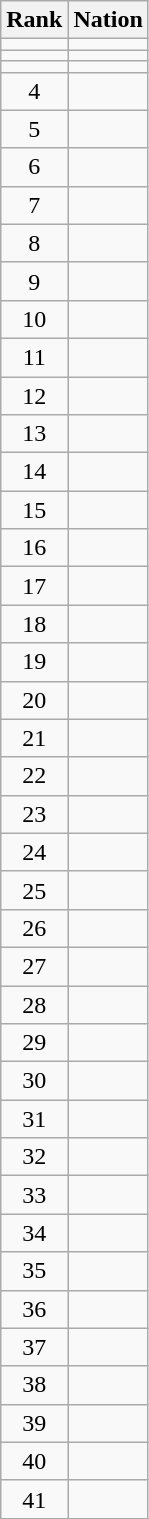<table class="wikitable sortable" style="text-align:left">
<tr>
<th>Rank</th>
<th>Nation</th>
</tr>
<tr>
<td align="center"></td>
<td></td>
</tr>
<tr>
<td align="center"></td>
<td></td>
</tr>
<tr>
<td align="center"></td>
<td></td>
</tr>
<tr>
<td align="center">4</td>
<td></td>
</tr>
<tr>
<td align="center">5</td>
<td></td>
</tr>
<tr>
<td align="center">6</td>
<td></td>
</tr>
<tr>
<td align="center">7</td>
<td></td>
</tr>
<tr>
<td align="center">8</td>
<td></td>
</tr>
<tr>
<td align="center">9</td>
<td></td>
</tr>
<tr>
<td align="center">10</td>
<td></td>
</tr>
<tr>
<td align="center">11</td>
<td></td>
</tr>
<tr>
<td align="center">12</td>
<td></td>
</tr>
<tr>
<td align="center">13</td>
<td></td>
</tr>
<tr>
<td align="center">14</td>
<td></td>
</tr>
<tr>
<td align="center">15</td>
<td></td>
</tr>
<tr>
<td align="center">16</td>
<td></td>
</tr>
<tr>
<td align="center">17</td>
<td></td>
</tr>
<tr>
<td align="center">18</td>
<td></td>
</tr>
<tr>
<td align="center">19</td>
<td></td>
</tr>
<tr>
<td align="center">20</td>
<td></td>
</tr>
<tr>
<td align="center">21</td>
<td></td>
</tr>
<tr>
<td align="center">22</td>
<td></td>
</tr>
<tr>
<td align="center">23</td>
<td></td>
</tr>
<tr>
<td align="center">24</td>
<td></td>
</tr>
<tr>
<td align="center">25</td>
<td></td>
</tr>
<tr>
<td align="center">26</td>
<td></td>
</tr>
<tr>
<td align="center">27</td>
<td></td>
</tr>
<tr>
<td align="center">28</td>
<td></td>
</tr>
<tr>
<td align="center">29</td>
<td></td>
</tr>
<tr>
<td align="center">30</td>
<td></td>
</tr>
<tr>
<td align="center">31</td>
<td></td>
</tr>
<tr>
<td align="center">32</td>
<td></td>
</tr>
<tr>
<td align="center">33</td>
<td></td>
</tr>
<tr>
<td align="center">34</td>
<td></td>
</tr>
<tr>
<td align="center">35</td>
<td></td>
</tr>
<tr>
<td align="center">36</td>
<td></td>
</tr>
<tr>
<td align="center">37</td>
<td></td>
</tr>
<tr>
<td align="center">38</td>
<td></td>
</tr>
<tr>
<td align="center">39</td>
<td></td>
</tr>
<tr>
<td align="center">40</td>
<td></td>
</tr>
<tr>
<td align="center">41</td>
<td></td>
</tr>
</table>
